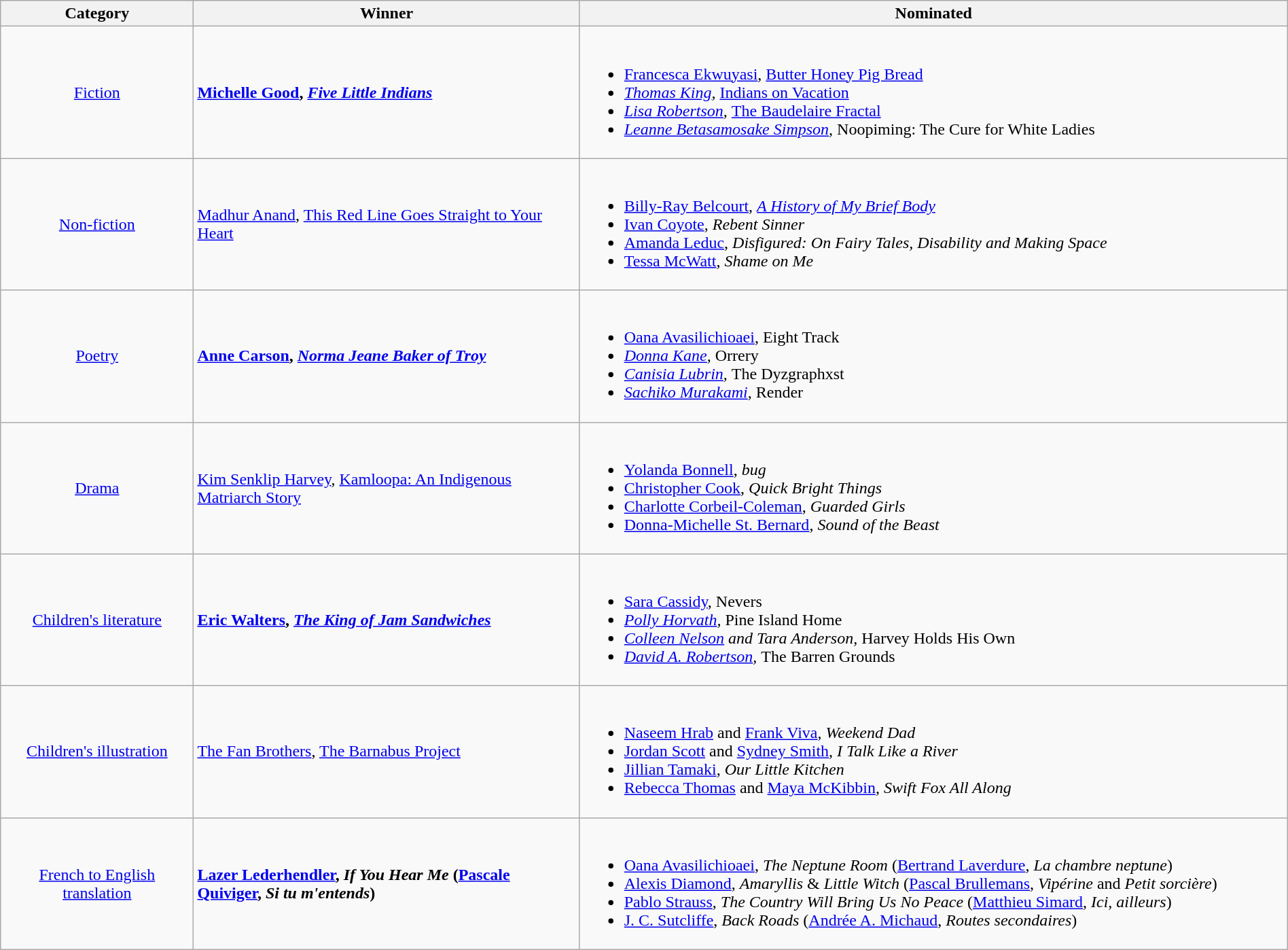<table class="wikitable" width="100%">
<tr>
<th width=15%>Category</th>
<th width=30%>Winner</th>
<th width=55%>Nominated</th>
</tr>
<tr>
<td align="center"><a href='#'>Fiction</a></td>
<td> <strong><a href='#'>Michelle Good</a>, <em><a href='#'>Five Little Indians</a><strong><em></td>
<td><br><ul><li><a href='#'>Francesca Ekwuyasi</a>, </em><a href='#'>Butter Honey Pig Bread</a><em></li><li><a href='#'>Thomas King</a>, </em><a href='#'>Indians on Vacation</a><em></li><li><a href='#'>Lisa Robertson</a>, </em><a href='#'>The Baudelaire Fractal</a><em></li><li><a href='#'>Leanne Betasamosake Simpson</a>, </em>Noopiming: The Cure for White Ladies<em></li></ul></td>
</tr>
<tr>
<td align="center"><a href='#'>Non-fiction</a></td>
<td> </strong><a href='#'>Madhur Anand</a>, </em><a href='#'>This Red Line Goes Straight to Your Heart</a></em></strong></td>
<td><br><ul><li><a href='#'>Billy-Ray Belcourt</a>, <em><a href='#'>A History of My Brief Body</a></em></li><li><a href='#'>Ivan Coyote</a>, <em>Rebent Sinner</em></li><li><a href='#'>Amanda Leduc</a>, <em>Disfigured: On Fairy Tales, Disability and Making Space</em></li><li><a href='#'>Tessa McWatt</a>, <em>Shame on Me</em></li></ul></td>
</tr>
<tr>
<td align="center"><a href='#'>Poetry</a></td>
<td> <strong><a href='#'>Anne Carson</a>, <em><a href='#'>Norma Jeane Baker of Troy</a><strong><em></td>
<td><br><ul><li><a href='#'>Oana Avasilichioaei</a>, </em>Eight Track<em></li><li><a href='#'>Donna Kane</a>, </em>Orrery<em></li><li><a href='#'>Canisia Lubrin</a>, </em>The Dyzgraphxst<em></li><li><a href='#'>Sachiko Murakami</a>, </em>Render<em></li></ul></td>
</tr>
<tr>
<td align="center"><a href='#'>Drama</a></td>
<td> </strong><a href='#'>Kim Senklip Harvey</a>, </em><a href='#'>Kamloopa: An Indigenous Matriarch Story</a></em></strong></td>
<td><br><ul><li><a href='#'>Yolanda Bonnell</a>, <em>bug</em></li><li><a href='#'>Christopher Cook</a>, <em>Quick Bright Things</em></li><li><a href='#'>Charlotte Corbeil-Coleman</a>, <em>Guarded Girls</em></li><li><a href='#'>Donna-Michelle St. Bernard</a>, <em>Sound of the Beast</em></li></ul></td>
</tr>
<tr>
<td align="center"><a href='#'>Children's literature</a></td>
<td> <strong><a href='#'>Eric Walters</a>, <em><a href='#'>The King of Jam Sandwiches</a><strong><em></td>
<td><br><ul><li><a href='#'>Sara Cassidy</a>, </em>Nevers<em></li><li><a href='#'>Polly Horvath</a>, </em>Pine Island Home<em></li><li><a href='#'>Colleen Nelson</a> and Tara Anderson, </em>Harvey Holds His Own<em></li><li><a href='#'>David A. Robertson</a>, </em>The Barren Grounds<em></li></ul></td>
</tr>
<tr>
<td align="center"><a href='#'>Children's illustration</a></td>
<td> </strong><a href='#'>The Fan Brothers</a>, </em><a href='#'>The Barnabus Project</a></em></strong></td>
<td><br><ul><li><a href='#'>Naseem Hrab</a> and <a href='#'>Frank Viva</a>, <em>Weekend Dad</em></li><li><a href='#'>Jordan Scott</a> and <a href='#'>Sydney Smith</a>, <em>I Talk Like a River</em></li><li><a href='#'>Jillian Tamaki</a>, <em>Our Little Kitchen</em></li><li><a href='#'>Rebecca Thomas</a> and <a href='#'>Maya McKibbin</a>, <em>Swift Fox All Along</em></li></ul></td>
</tr>
<tr>
<td align="center"><a href='#'>French to English translation</a></td>
<td> <strong><a href='#'>Lazer Lederhendler</a>, <em>If You Hear Me</em> (<a href='#'>Pascale Quiviger</a>, <em>Si tu m'entends</em>)</strong></td>
<td><br><ul><li><a href='#'>Oana Avasilichioaei</a>, <em>The Neptune Room</em> (<a href='#'>Bertrand Laverdure</a>, <em>La chambre neptune</em>)</li><li><a href='#'>Alexis Diamond</a>, <em>Amaryllis</em> & <em>Little Witch</em> (<a href='#'>Pascal Brullemans</a>, <em>Vipérine</em> and <em>Petit sorcière</em>)</li><li><a href='#'>Pablo Strauss</a>, <em>The Country Will Bring Us No Peace</em> (<a href='#'>Matthieu Simard</a>, <em>Ici, ailleurs</em>)</li><li><a href='#'>J. C. Sutcliffe</a>, <em>Back Roads</em> (<a href='#'>Andrée A. Michaud</a>, <em>Routes secondaires</em>)</li></ul></td>
</tr>
</table>
